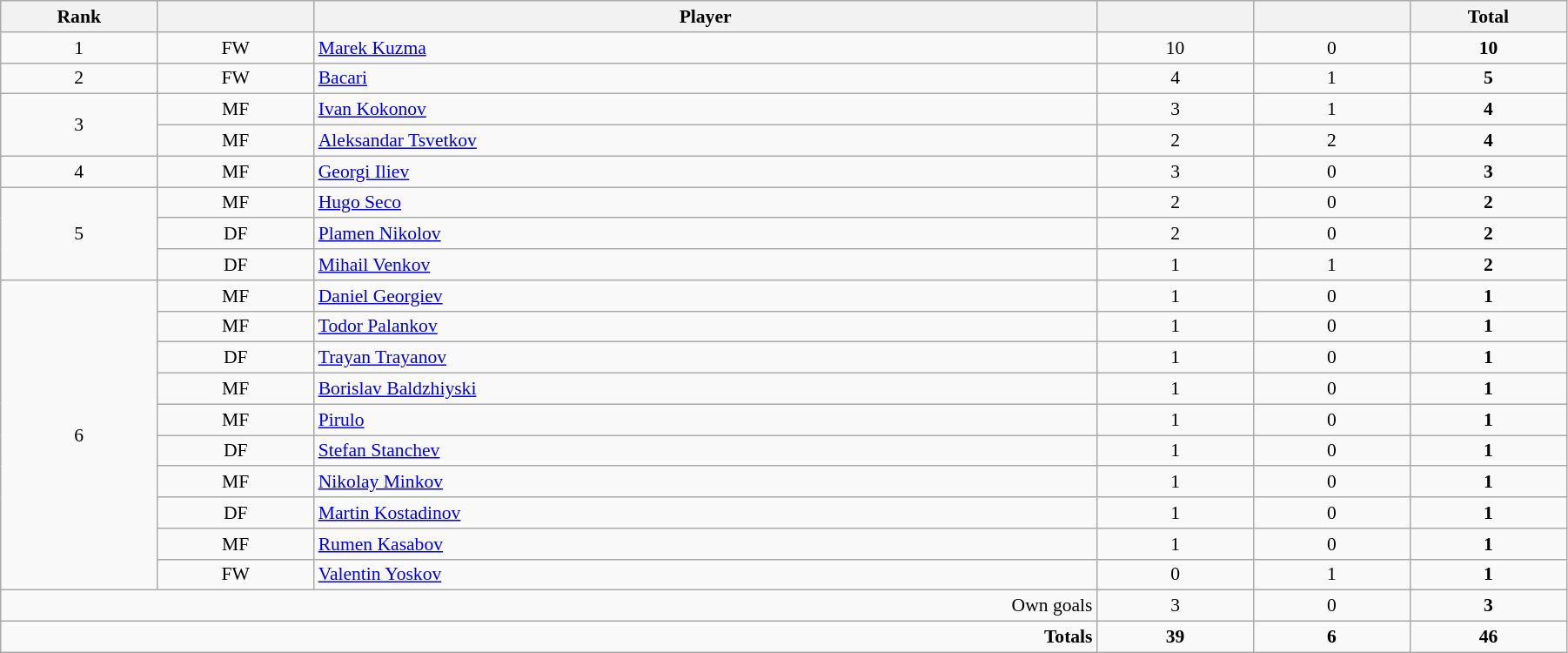<table class="wikitable"  style="text-align:center; font-size:90%; width:95%;">
<tr>
<th style="width:10%;">Rank</th>
<th style="width:10%;"></th>
<th>Player</th>
<th style="width:10%;"></th>
<th style="width:10%;"></th>
<th style="width:10%;">Total</th>
</tr>
<tr>
<td>1</td>
<td>FW</td>
<td style="text-align:left;"> <a href='#'>Marek Kuzma</a></td>
<td>10</td>
<td>0</td>
<td><strong>10</strong></td>
</tr>
<tr>
<td>2</td>
<td>FW</td>
<td style="text-align:left;"> <a href='#'>Bacari</a></td>
<td>4</td>
<td>1</td>
<td><strong>5</strong></td>
</tr>
<tr>
<td rowspan=2>3</td>
<td>MF</td>
<td style="text-align:left;"> <a href='#'>Ivan Kokonov</a></td>
<td>3</td>
<td>1</td>
<td><strong>4</strong></td>
</tr>
<tr>
<td>MF</td>
<td style="text-align:left;"> <a href='#'>Aleksandar Tsvetkov</a></td>
<td>2</td>
<td>2</td>
<td><strong>4</strong></td>
</tr>
<tr>
<td>4</td>
<td>MF</td>
<td style="text-align:left;"> <a href='#'>Georgi Iliev</a></td>
<td>3</td>
<td>0</td>
<td><strong>3</strong></td>
</tr>
<tr>
<td rowspan=3>5</td>
<td>MF</td>
<td style="text-align:left;"> <a href='#'>Hugo Seco</a></td>
<td>2</td>
<td>0</td>
<td><strong>2</strong></td>
</tr>
<tr>
<td>DF</td>
<td style="text-align:left;"> <a href='#'>Plamen Nikolov</a></td>
<td>2</td>
<td>0</td>
<td><strong>2</strong></td>
</tr>
<tr>
<td>DF</td>
<td style="text-align:left;"> <a href='#'>Mihail Venkov</a></td>
<td>1</td>
<td>1</td>
<td><strong>2</strong></td>
</tr>
<tr>
<td rowspan=10>6</td>
<td>MF</td>
<td style="text-align:left;"> <a href='#'>Daniel Georgiev</a></td>
<td>1</td>
<td>0</td>
<td><strong>1</strong></td>
</tr>
<tr>
<td>MF</td>
<td style="text-align:left;"> <a href='#'>Todor Palankov</a></td>
<td>1</td>
<td>0</td>
<td><strong>1</strong></td>
</tr>
<tr>
<td>DF</td>
<td style="text-align:left;"> <a href='#'>Trayan Trayanov</a></td>
<td>1</td>
<td>0</td>
<td><strong>1</strong></td>
</tr>
<tr>
<td>MF</td>
<td style="text-align:left;"> <a href='#'>Borislav Baldzhiyski</a></td>
<td>1</td>
<td>0</td>
<td><strong>1</strong></td>
</tr>
<tr>
<td>MF</td>
<td style="text-align:left;"> <a href='#'>Pirulo</a></td>
<td>1</td>
<td>0</td>
<td><strong>1</strong></td>
</tr>
<tr>
<td>DF</td>
<td style="text-align:left;"> <a href='#'>Stefan Stanchev</a></td>
<td>1</td>
<td>0</td>
<td><strong>1</strong></td>
</tr>
<tr>
<td>MF</td>
<td style="text-align:left;"> <a href='#'>Nikolay Minkov</a></td>
<td>1</td>
<td>0</td>
<td><strong>1</strong></td>
</tr>
<tr>
<td>DF</td>
<td style="text-align:left;"> <a href='#'>Martin Kostadinov</a></td>
<td>1</td>
<td>0</td>
<td><strong>1</strong></td>
</tr>
<tr>
<td>MF</td>
<td style="text-align:left;"> <a href='#'>Rumen Kasabov</a></td>
<td>1</td>
<td>0</td>
<td><strong>1</strong></td>
</tr>
<tr>
<td>FW</td>
<td style="text-align:left;"> <a href='#'>Valentin Yoskov</a></td>
<td>0</td>
<td>1</td>
<td><strong>1</strong></td>
</tr>
<tr>
<td colspan="3" style="text-align:right;">Own goals</td>
<td>3</td>
<td>0</td>
<td><strong>3</strong></td>
</tr>
<tr>
<td colspan="3" style="text-align:right;"><strong>Totals</strong></td>
<td><strong>39</strong></td>
<td><strong>6</strong></td>
<td><strong>46</strong></td>
</tr>
</table>
